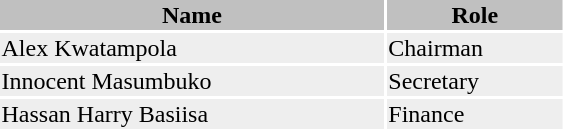<table class="toccolours" style="width:30%; font-size:100%">
<tr>
<th style="background:silver;">Name</th>
<th style="background:silver;">Role</th>
</tr>
<tr style="background:#eee;">
<td>Alex Kwatampola</td>
<td>Chairman</td>
</tr>
<tr style="background:#eee;">
<td>Innocent Masumbuko</td>
<td>Secretary</td>
</tr>
<tr style="background:#eee;">
<td>Hassan Harry Basiisa</td>
<td>Finance</td>
</tr>
<tr style="background:#eee;">
</tr>
</table>
